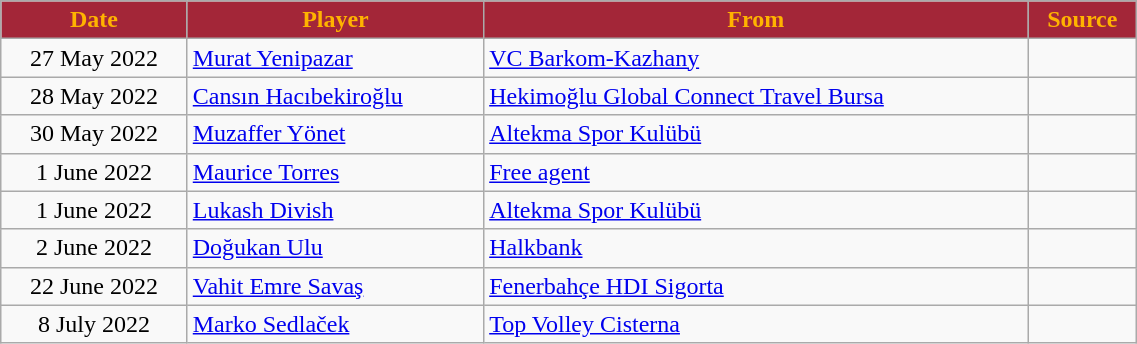<table class="wikitable sortable" style="text-align:center;width:60%;">
<tr>
<th scope="col" style="background-color:#A32638;color:#FFB300">Date</th>
<th scope="col" style="background-color:#A32638;color:#FFB300">Player</th>
<th scope="col" style="background-color:#A32638;color:#FFB300">From</th>
<th scope="col" class="unsortable" style="background-color:#A32638;color:#FFB300">Source</th>
</tr>
<tr>
<td>27 May 2022</td>
<td align=left> <a href='#'>Murat Yenipazar</a></td>
<td align=left> <a href='#'>VC Barkom-Kazhany</a></td>
<td></td>
</tr>
<tr>
<td>28 May 2022</td>
<td align=left> <a href='#'>Cansın Hacıbekiroğlu</a></td>
<td align=left> <a href='#'>Hekimoğlu Global Connect Travel Bursa</a></td>
<td></td>
</tr>
<tr>
<td>30 May 2022</td>
<td align=left> <a href='#'>Muzaffer Yönet</a></td>
<td align=left> <a href='#'>Altekma Spor Kulübü</a></td>
<td></td>
</tr>
<tr>
<td>1 June 2022</td>
<td align=left> <a href='#'>Maurice Torres</a></td>
<td align=left><a href='#'>Free agent</a></td>
<td></td>
</tr>
<tr>
<td>1 June 2022</td>
<td align=left> <a href='#'>Lukash Divish</a></td>
<td align=left> <a href='#'>Altekma Spor Kulübü</a></td>
<td></td>
</tr>
<tr>
<td>2 June 2022</td>
<td align=left> <a href='#'>Doğukan Ulu</a></td>
<td align=left> <a href='#'>Halkbank</a></td>
<td></td>
</tr>
<tr>
<td>22 June 2022</td>
<td align=left> <a href='#'>Vahit Emre Savaş</a></td>
<td align=left> <a href='#'>Fenerbahçe HDI Sigorta</a></td>
<td></td>
</tr>
<tr>
<td>8 July 2022</td>
<td align=left> <a href='#'>Marko Sedlaček</a></td>
<td align=left> <a href='#'>Top Volley Cisterna</a></td>
<td></td>
</tr>
</table>
